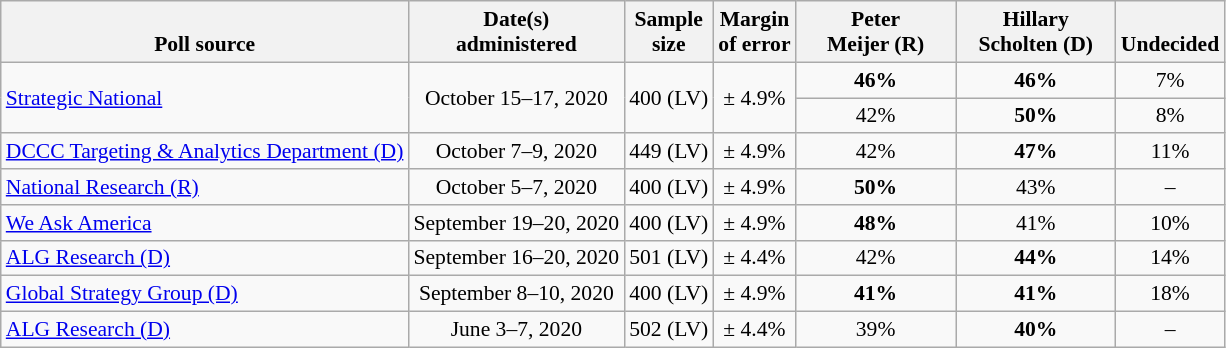<table class="wikitable" style="font-size:90%;text-align:center;">
<tr valign=bottom>
<th>Poll source</th>
<th>Date(s)<br>administered</th>
<th>Sample<br>size</th>
<th>Margin<br>of error</th>
<th style="width:100px;">Peter<br>Meijer (R)</th>
<th style="width:100px;">Hillary<br>Scholten (D)</th>
<th>Undecided</th>
</tr>
<tr>
<td rowspan=2 style="text-align:left;"><a href='#'>Strategic National</a></td>
<td rowspan=2>October 15–17, 2020</td>
<td rowspan=2>400 (LV)</td>
<td rowspan=2>± 4.9%</td>
<td><strong>46%</strong></td>
<td><strong>46%</strong></td>
<td>7%</td>
</tr>
<tr>
<td>42%</td>
<td><strong>50%</strong></td>
<td>8%</td>
</tr>
<tr>
<td style="text-align:left;"><a href='#'>DCCC Targeting & Analytics Department (D)</a></td>
<td>October 7–9, 2020</td>
<td>449 (LV)</td>
<td>± 4.9%</td>
<td>42%</td>
<td><strong>47%</strong></td>
<td>11%</td>
</tr>
<tr>
<td style="text-align:left;"><a href='#'>National Research (R)</a></td>
<td>October 5–7, 2020</td>
<td>400 (LV)</td>
<td>± 4.9%</td>
<td><strong>50%</strong></td>
<td>43%</td>
<td>–</td>
</tr>
<tr>
<td style="text-align:left;"><a href='#'>We Ask America</a></td>
<td>September 19–20, 2020</td>
<td>400 (LV)</td>
<td>± 4.9%</td>
<td><strong>48%</strong></td>
<td>41%</td>
<td>10%</td>
</tr>
<tr>
<td style="text-align:left;"><a href='#'>ALG Research (D)</a></td>
<td>September 16–20, 2020</td>
<td>501 (LV)</td>
<td>± 4.4%</td>
<td>42%</td>
<td><strong>44%</strong></td>
<td>14%</td>
</tr>
<tr>
<td style="text-align:left;"><a href='#'>Global Strategy Group (D)</a></td>
<td>September 8–10, 2020</td>
<td>400 (LV)</td>
<td>± 4.9%</td>
<td><strong>41%</strong></td>
<td><strong>41%</strong></td>
<td>18%</td>
</tr>
<tr>
<td style="text-align:left;"><a href='#'>ALG Research (D)</a></td>
<td>June 3–7, 2020</td>
<td>502 (LV)</td>
<td>± 4.4%</td>
<td>39%</td>
<td><strong>40%</strong></td>
<td>–</td>
</tr>
</table>
